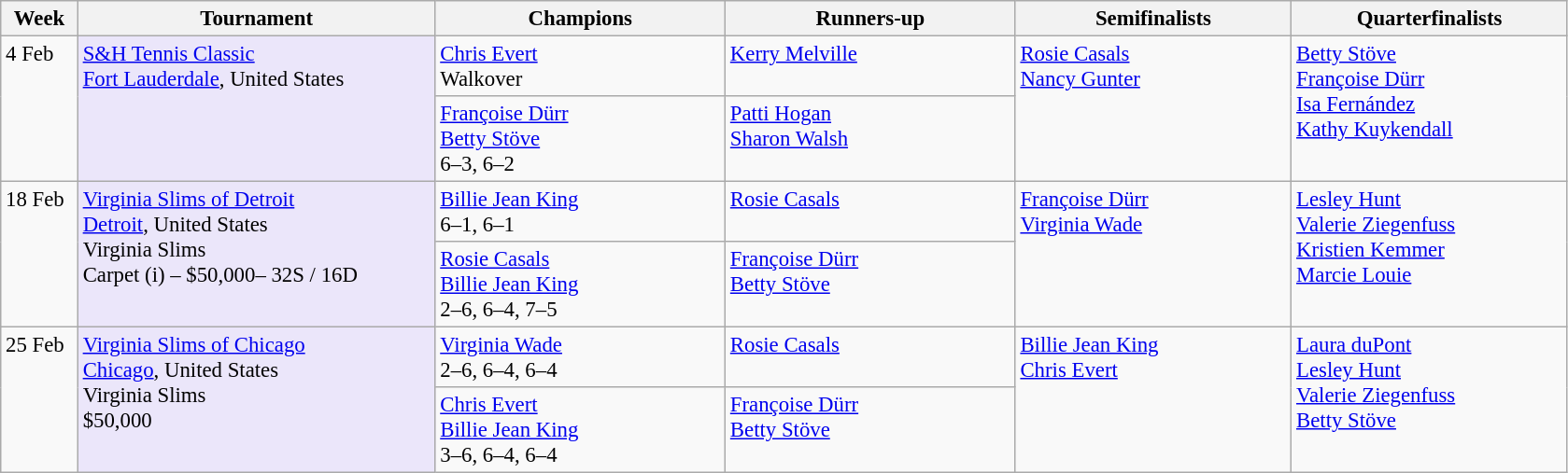<table class=wikitable style=font-size:95%>
<tr>
<th style="width:48px;">Week</th>
<th style="width:248px;">Tournament</th>
<th style="width:200px;">Champions</th>
<th style="width:200px;">Runners-up</th>
<th style="width:190px;">Semifinalists</th>
<th style="width:190px;">Quarterfinalists</th>
</tr>
<tr valign=top>
<td rowspan=2>4 Feb</td>
<td style="background:#ebe6fa;" rowspan=2><a href='#'>S&H Tennis Classic</a><br><a href='#'>Fort Lauderdale</a>, United States</td>
<td> <a href='#'>Chris Evert</a> <br>Walkover</td>
<td> <a href='#'>Kerry Melville</a></td>
<td rowspan=2> <a href='#'>Rosie Casals</a>  <br>  <a href='#'>Nancy Gunter</a></td>
<td rowspan=2> <a href='#'>Betty Stöve</a> <br>  <a href='#'>Françoise Dürr</a> <br>  <a href='#'>Isa Fernández</a> <br>  <a href='#'>Kathy Kuykendall</a></td>
</tr>
<tr valign=top>
<td> <a href='#'>Françoise Dürr</a><br> <a href='#'>Betty Stöve</a><br>6–3, 6–2</td>
<td> <a href='#'>Patti Hogan</a><br> <a href='#'>Sharon Walsh</a></td>
</tr>
<tr valign=top>
<td rowspan=2>18 Feb</td>
<td style="background:#ebe6fa;" rowspan=2><a href='#'>Virginia Slims of Detroit</a><br><a href='#'>Detroit</a>, United States<br>Virginia Slims<br>Carpet (i) – $50,000– 32S / 16D</td>
<td> <a href='#'>Billie Jean King</a> <br>6–1, 6–1</td>
<td> <a href='#'>Rosie Casals</a></td>
<td rowspan=2> <a href='#'>Françoise Dürr</a>  <br>  <a href='#'>Virginia Wade</a></td>
<td rowspan=2> <a href='#'>Lesley Hunt</a> <br>  <a href='#'>Valerie Ziegenfuss</a> <br>  <a href='#'>Kristien Kemmer</a> <br>  <a href='#'>Marcie Louie</a></td>
</tr>
<tr valign=top>
<td> <a href='#'>Rosie Casals</a><br> <a href='#'>Billie Jean King</a><br>2–6, 6–4, 7–5</td>
<td> <a href='#'>Françoise Dürr</a><br> <a href='#'>Betty Stöve</a></td>
</tr>
<tr valign=top>
<td rowspan=2>25 Feb</td>
<td style="background:#ebe6fa;" rowspan=2><a href='#'>Virginia Slims of Chicago</a><br><a href='#'>Chicago</a>, United States<br>Virginia Slims<br>$50,000</td>
<td> <a href='#'>Virginia Wade</a> <br>2–6, 6–4, 6–4</td>
<td> <a href='#'>Rosie Casals</a></td>
<td rowspan=2> <a href='#'>Billie Jean King</a>  <br>  <a href='#'>Chris Evert</a></td>
<td rowspan=2> <a href='#'>Laura duPont</a> <br>  <a href='#'>Lesley Hunt</a> <br>  <a href='#'>Valerie Ziegenfuss</a> <br>  <a href='#'>Betty Stöve</a></td>
</tr>
<tr valign=top>
<td> <a href='#'>Chris Evert</a><br> <a href='#'>Billie Jean King</a><br>3–6, 6–4, 6–4</td>
<td> <a href='#'>Françoise Dürr</a><br> <a href='#'>Betty Stöve</a></td>
</tr>
</table>
